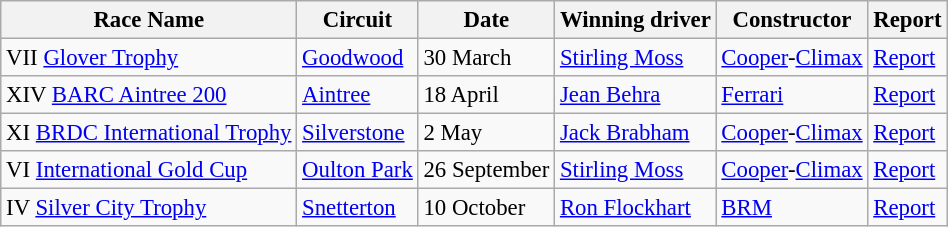<table class="wikitable" style="font-size:95%">
<tr>
<th>Race Name</th>
<th>Circuit</th>
<th>Date</th>
<th>Winning driver</th>
<th>Constructor</th>
<th>Report</th>
</tr>
<tr>
<td> VII <a href='#'>Glover Trophy</a></td>
<td><a href='#'>Goodwood</a></td>
<td>30 March</td>
<td> <a href='#'>Stirling Moss</a></td>
<td> <a href='#'>Cooper</a>-<a href='#'>Climax</a></td>
<td><a href='#'>Report</a></td>
</tr>
<tr>
<td> XIV <a href='#'>BARC Aintree 200</a></td>
<td><a href='#'>Aintree</a></td>
<td>18 April</td>
<td> <a href='#'>Jean Behra</a></td>
<td> <a href='#'>Ferrari</a></td>
<td><a href='#'>Report</a></td>
</tr>
<tr>
<td> XI <a href='#'>BRDC International Trophy</a></td>
<td><a href='#'>Silverstone</a></td>
<td>2 May</td>
<td> <a href='#'>Jack Brabham</a></td>
<td> <a href='#'>Cooper</a>-<a href='#'>Climax</a></td>
<td><a href='#'>Report</a></td>
</tr>
<tr>
<td> VI <a href='#'>International Gold Cup</a></td>
<td><a href='#'>Oulton Park</a></td>
<td>26 September</td>
<td> <a href='#'>Stirling Moss</a></td>
<td> <a href='#'>Cooper</a>-<a href='#'>Climax</a></td>
<td><a href='#'>Report</a></td>
</tr>
<tr>
<td> IV <a href='#'>Silver City Trophy</a></td>
<td><a href='#'>Snetterton</a></td>
<td>10 October</td>
<td> <a href='#'>Ron Flockhart</a></td>
<td> <a href='#'>BRM</a></td>
<td><a href='#'>Report</a></td>
</tr>
</table>
